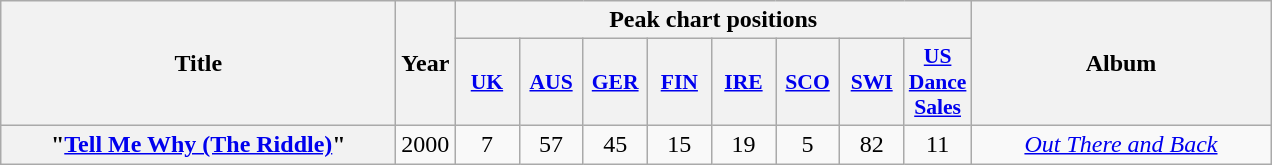<table class="wikitable plainrowheaders" style="text-align:center">
<tr>
<th scope="col" rowspan="2" style="width:16em;">Title</th>
<th scope="col" rowspan="2" style="width:1em;">Year</th>
<th scope="col" colspan="8">Peak chart positions</th>
<th scope="col" rowspan="2" style="width:12em;">Album</th>
</tr>
<tr>
<th scope="col" style="width:2.5em;font-size:90%;"><a href='#'>UK</a><br></th>
<th scope="col" style="width:2.5em;font-size:90%;"><a href='#'>AUS</a><br></th>
<th scope="col" style="width:2.5em;font-size:90%;"><a href='#'>GER</a><br></th>
<th scope="col" style="width:2.5em;font-size:90%;"><a href='#'>FIN</a><br></th>
<th scope="col" style="width:2.5em;font-size:90%;"><a href='#'>IRE</a><br></th>
<th scope="col" style="width:2.5em;font-size:90%;"><a href='#'>SCO</a><br></th>
<th scope="col" style="width:2.5em;font-size:90%;"><a href='#'>SWI</a><br></th>
<th scope="col" style="width:2.5em;font-size:90%;"><a href='#'>US<br>Dance<br>Sales</a><br></th>
</tr>
<tr>
<th scope="row">"<a href='#'>Tell Me Why (The Riddle)</a>"<br></th>
<td>2000</td>
<td>7</td>
<td>57</td>
<td>45</td>
<td>15</td>
<td>19</td>
<td>5</td>
<td>82</td>
<td>11</td>
<td><em><a href='#'>Out There and Back</a></em></td>
</tr>
</table>
